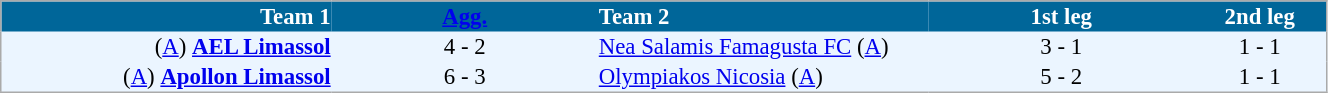<table cellspacing="0" style="background: #EBF5FF; border: 1px #aaa solid; border-collapse: collapse; font-size: 95%;" width=70%>
<tr bgcolor=#006699 style="color:white;">
<th width=25% align="right">Team 1</th>
<th width=20% align="center"><a href='#'>Agg.</a></th>
<th width=25% align="left">Team 2</th>
<th width=20% align="center">1st leg</th>
<th width=20% align="center">2nd leg</th>
</tr>
<tr>
<td align=right>(<a href='#'>A</a>) <strong><a href='#'>AEL Limassol</a></strong></td>
<td align=center>4 - 2</td>
<td align=left><a href='#'>Nea Salamis Famagusta FC</a> (<a href='#'>A</a>)</td>
<td align=center>3 - 1</td>
<td align=center>1 - 1</td>
</tr>
<tr>
<td align=right>(<a href='#'>A</a>) <strong><a href='#'>Apollon Limassol</a></strong></td>
<td align=center>6 - 3</td>
<td align=left><a href='#'>Olympiakos Nicosia</a> (<a href='#'>A</a>)</td>
<td align=center>5 - 2</td>
<td align=center>1 - 1</td>
</tr>
<tr>
</tr>
</table>
